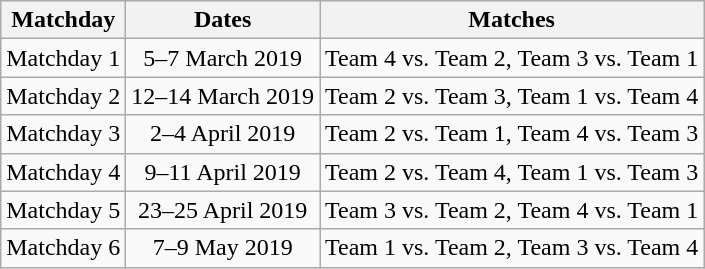<table class="wikitable" style="text-align:center">
<tr>
<th>Matchday</th>
<th>Dates</th>
<th>Matches</th>
</tr>
<tr>
<td>Matchday 1</td>
<td>5–7 March 2019</td>
<td>Team 4 vs. Team 2, Team 3 vs. Team 1</td>
</tr>
<tr>
<td>Matchday 2</td>
<td>12–14 March 2019</td>
<td>Team 2 vs. Team 3, Team 1 vs. Team 4</td>
</tr>
<tr>
<td>Matchday 3</td>
<td>2–4 April 2019</td>
<td>Team 2 vs. Team 1, Team 4 vs. Team 3</td>
</tr>
<tr>
<td>Matchday 4</td>
<td>9–11 April 2019</td>
<td>Team 2 vs. Team 4, Team 1 vs. Team 3</td>
</tr>
<tr>
<td>Matchday 5</td>
<td>23–25 April 2019</td>
<td>Team 3 vs. Team 2, Team 4 vs. Team 1</td>
</tr>
<tr>
<td>Matchday 6</td>
<td>7–9 May 2019</td>
<td>Team 1 vs. Team 2, Team 3 vs. Team 4</td>
</tr>
</table>
